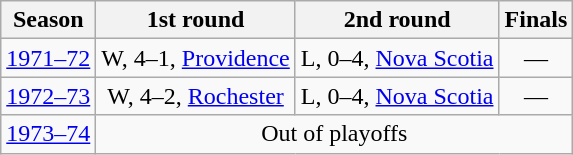<table class="wikitable" style="text-align:center">
<tr>
<th>Season</th>
<th>1st round</th>
<th>2nd round</th>
<th>Finals</th>
</tr>
<tr>
<td><a href='#'>1971–72</a></td>
<td>W, 4–1, <a href='#'>Providence</a></td>
<td>L, 0–4, <a href='#'>Nova Scotia</a></td>
<td>—</td>
</tr>
<tr>
<td><a href='#'>1972–73</a></td>
<td>W, 4–2, <a href='#'>Rochester</a></td>
<td>L, 0–4, <a href='#'>Nova Scotia</a></td>
<td>—</td>
</tr>
<tr>
<td><a href='#'>1973–74</a></td>
<td colspan="3">Out of playoffs</td>
</tr>
</table>
